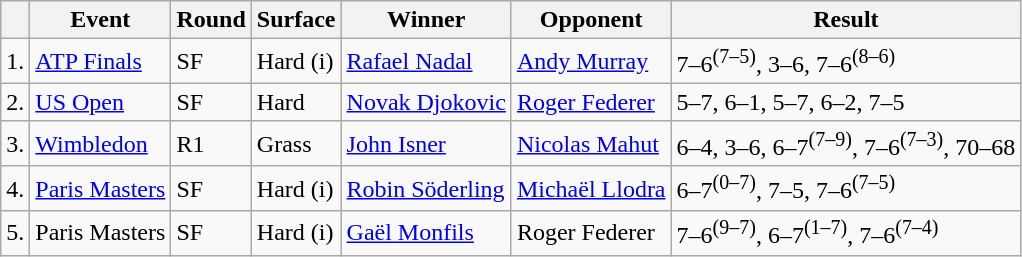<table class=wikitable>
<tr>
<th></th>
<th>Event</th>
<th>Round</th>
<th>Surface</th>
<th>Winner</th>
<th>Opponent</th>
<th>Result</th>
</tr>
<tr>
<td>1.</td>
<td><a href='#'>ATP Finals</a></td>
<td>SF</td>
<td>Hard (i)</td>
<td> <a href='#'>Rafael Nadal</a></td>
<td> <a href='#'>Andy Murray</a></td>
<td>7–6<sup>(7–5)</sup>, 3–6, 7–6<sup>(8–6)</sup></td>
</tr>
<tr>
<td>2.</td>
<td><a href='#'>US Open</a></td>
<td>SF</td>
<td>Hard</td>
<td> <a href='#'>Novak Djokovic</a></td>
<td> <a href='#'>Roger Federer</a></td>
<td>5–7, 6–1, 5–7, 6–2, 7–5</td>
</tr>
<tr>
<td>3.</td>
<td><a href='#'>Wimbledon</a></td>
<td>R1</td>
<td>Grass</td>
<td> <a href='#'>John Isner</a></td>
<td> <a href='#'>Nicolas Mahut</a></td>
<td>6–4, 3–6, 6–7<sup>(7–9)</sup>, 7–6<sup>(7–3)</sup>, 70–68</td>
</tr>
<tr>
<td>4.</td>
<td><a href='#'>Paris Masters</a></td>
<td>SF</td>
<td>Hard (i)</td>
<td> <a href='#'>Robin Söderling</a></td>
<td> <a href='#'>Michaël Llodra</a></td>
<td>6–7<sup>(0–7)</sup>, 7–5, 7–6<sup>(7–5)</sup></td>
</tr>
<tr>
<td>5.</td>
<td>Paris Masters</td>
<td>SF</td>
<td>Hard (i)</td>
<td> <a href='#'>Gaël Monfils</a></td>
<td> Roger Federer</td>
<td>7–6<sup>(9–7)</sup>, 6–7<sup>(1–7)</sup>, 7–6<sup>(7–4)</sup></td>
</tr>
</table>
